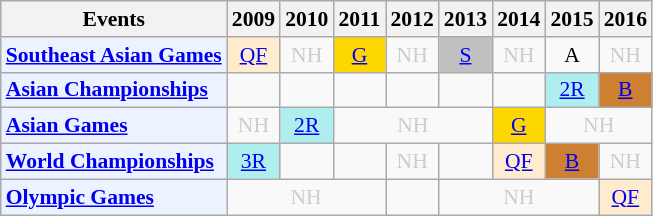<table class="wikitable" style="font-size: 90%; text-align:center">
<tr>
<th>Events</th>
<th>2009</th>
<th>2010</th>
<th>2011</th>
<th>2012</th>
<th>2013</th>
<th>2014</th>
<th>2015</th>
<th>2016</th>
</tr>
<tr>
<td bgcolor="#ECF2FF"; align="left"><strong><a href='#'>Southeast Asian Games</a></strong></td>
<td bgcolor=FFEBCD><a href='#'>QF</a></td>
<td style=color:#ccc>NH</td>
<td bgcolor=gold><a href='#'>G</a></td>
<td style=color:#ccc>NH</td>
<td bgcolor=silver><a href='#'>S</a></td>
<td style=color:#ccc>NH</td>
<td>A</td>
<td style=color:#ccc>NH</td>
</tr>
<tr>
<td bgcolor="#ECF2FF"; align="left"><strong><a href='#'>Asian Championships</a></strong></td>
<td></td>
<td></td>
<td></td>
<td></td>
<td></td>
<td></td>
<td bgcolor=AFEEEE><a href='#'>2R</a></td>
<td bgcolor=CD7F32><a href='#'>B</a></td>
</tr>
<tr>
<td bgcolor="#ECF2FF"; align="left"><strong><a href='#'>Asian Games</a></strong></td>
<td style=color:#ccc>NH</td>
<td bgcolor=AFEEEE><a href='#'>2R</a></td>
<td colspan="3" style=color:#ccc>NH</td>
<td bgcolor=gold><a href='#'>G</a></td>
<td colspan="2" style=color:#ccc>NH</td>
</tr>
<tr>
<td bgcolor="#ECF2FF"; align="left"><strong><a href='#'>World Championships</a></strong></td>
<td bgcolor=AFEEEE><a href='#'>3R</a></td>
<td></td>
<td></td>
<td style=color:#ccc>NH</td>
<td></td>
<td bgcolor=FFEBCD><a href='#'>QF</a></td>
<td bgcolor=CD7F32><a href='#'>B</a></td>
<td style=color:#ccc>NH</td>
</tr>
<tr>
<td bgcolor="#ECF2FF"; align="left"><strong><a href='#'>Olympic Games</a></strong></td>
<td colspan="3" style=color:#ccc>NH</td>
<td></td>
<td colspan="3" style=color:#ccc>NH</td>
<td bgcolor=FFEBCD><a href='#'>QF</a></td>
</tr>
</table>
